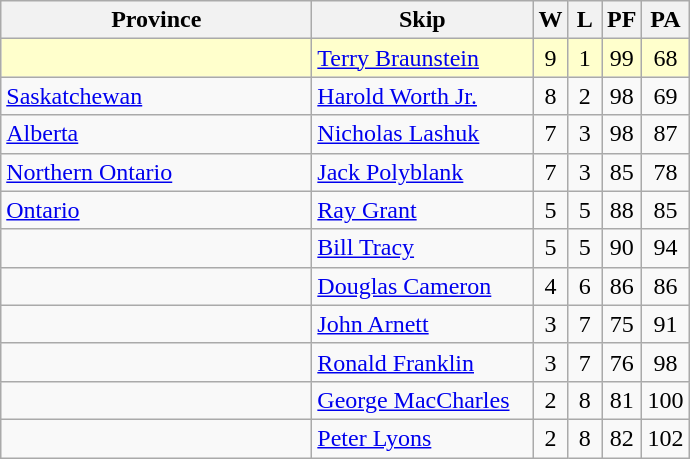<table class=wikitable style="text-align:center;">
<tr>
<th bgcolor="#efefef" width="200">Province</th>
<th bgcolor="#efefef" width="140">Skip</th>
<th bgcolor="#efefef" width="15">W</th>
<th bgcolor="#efefef" width="15">L</th>
<th bgcolor="#efefef" width="15">PF</th>
<th bgcolor="#efefef" width="15">PA</th>
</tr>
<tr bgcolor=#ffffcc>
<td style="text-align:left;"></td>
<td style="text-align:left;"><a href='#'>Terry Braunstein</a></td>
<td>9</td>
<td>1</td>
<td>99</td>
<td>68</td>
</tr>
<tr>
<td style="text-align:left;"><a href='#'>Saskatchewan</a></td>
<td style="text-align:left;"><a href='#'>Harold Worth Jr.</a></td>
<td>8</td>
<td>2</td>
<td>98</td>
<td>69</td>
</tr>
<tr>
<td style="text-align:left;"><a href='#'>Alberta</a></td>
<td style="text-align:left;"><a href='#'>Nicholas Lashuk</a></td>
<td>7</td>
<td>3</td>
<td>98</td>
<td>87</td>
</tr>
<tr>
<td style="text-align:left;"><a href='#'>Northern Ontario</a></td>
<td style="text-align:left;"><a href='#'>Jack Polyblank</a></td>
<td>7</td>
<td>3</td>
<td>85</td>
<td>78</td>
</tr>
<tr>
<td style="text-align:left;"><a href='#'>Ontario</a></td>
<td style="text-align:left;"><a href='#'>Ray Grant</a></td>
<td>5</td>
<td>5</td>
<td>88</td>
<td>85</td>
</tr>
<tr>
<td style="text-align:left;"></td>
<td style="text-align:left;"><a href='#'>Bill Tracy</a></td>
<td>5</td>
<td>5</td>
<td>90</td>
<td>94</td>
</tr>
<tr>
<td style="text-align:left;"></td>
<td style="text-align:left;"><a href='#'>Douglas Cameron</a></td>
<td>4</td>
<td>6</td>
<td>86</td>
<td>86</td>
</tr>
<tr>
<td style="text-align:left;"></td>
<td style="text-align:left;"><a href='#'>John Arnett</a></td>
<td>3</td>
<td>7</td>
<td>75</td>
<td>91</td>
</tr>
<tr>
<td style="text-align:left;"></td>
<td style="text-align:left;"><a href='#'>Ronald Franklin</a></td>
<td>3</td>
<td>7</td>
<td>76</td>
<td>98</td>
</tr>
<tr>
<td style="text-align:left;"></td>
<td style="text-align:left;"><a href='#'>George MacCharles</a></td>
<td>2</td>
<td>8</td>
<td>81</td>
<td>100</td>
</tr>
<tr>
<td style="text-align:left;"></td>
<td style="text-align:left;"><a href='#'>Peter Lyons</a></td>
<td>2</td>
<td>8</td>
<td>82</td>
<td>102</td>
</tr>
</table>
